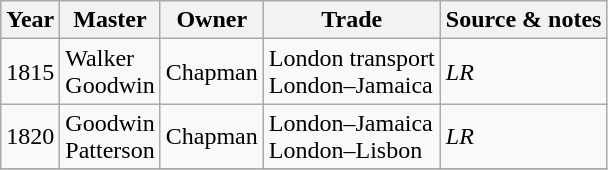<table class=" wikitable">
<tr>
<th>Year</th>
<th>Master</th>
<th>Owner</th>
<th>Trade</th>
<th>Source & notes</th>
</tr>
<tr>
<td>1815</td>
<td>Walker<br>Goodwin</td>
<td>Chapman</td>
<td>London transport<br>London–Jamaica</td>
<td><em>LR</em></td>
</tr>
<tr>
<td>1820</td>
<td>Goodwin<br>Patterson</td>
<td>Chapman</td>
<td>London–Jamaica<br>London–Lisbon</td>
<td><em>LR</em></td>
</tr>
<tr>
</tr>
</table>
